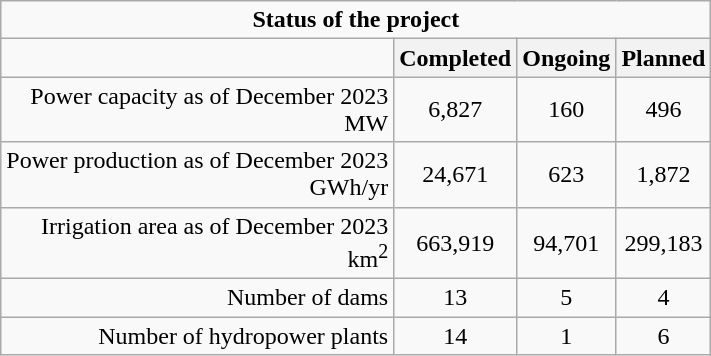<table class="wikitable" align="center">
<tr>
<td align=center colspan=4><strong>Status of the project</strong></td>
</tr>
<tr>
<td></td>
<th>Completed</th>
<th>Ongoing</th>
<th>Planned</th>
</tr>
<tr>
<td align=right>Power capacity as of December 2023<br>MW</td>
<td align=center>6,827</td>
<td align=center>160</td>
<td align=center>496</td>
</tr>
<tr>
<td align=right>Power production as of December 2023<br>GWh/yr</td>
<td align=center>24,671</td>
<td align=center>623</td>
<td align=center>1,872</td>
</tr>
<tr>
<td align=right>Irrigation area as of December 2023<br>km<sup>2</sup></td>
<td align=center>663,919</td>
<td align=center>94,701</td>
<td align=center>299,183</td>
</tr>
<tr>
<td align=right>Number of dams</td>
<td align=center>13</td>
<td align=center>5</td>
<td align=center>4</td>
</tr>
<tr>
<td align=right>Number of hydropower plants</td>
<td align=center>14</td>
<td align=center>1</td>
<td align=center>6</td>
</tr>
</table>
